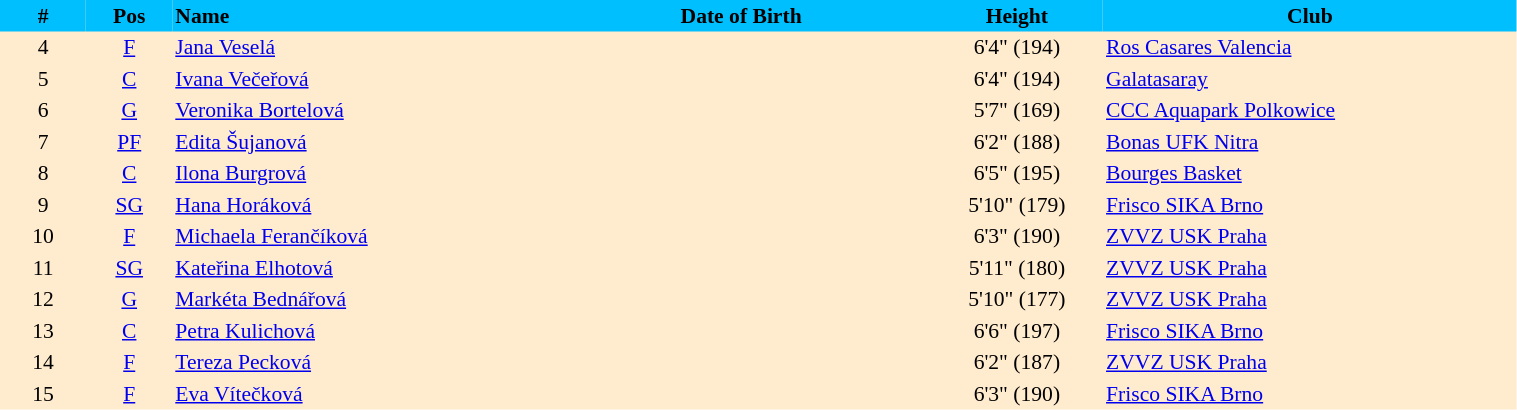<table border=0 cellpadding=2 cellspacing=0  |- bgcolor=#FFECCE style="text-align:center; font-size:90%;" width=80%>
<tr bgcolor=#00BFFF>
<th width=5%>#</th>
<th width=5%>Pos</th>
<th width=22% align=left>Name</th>
<th width=22%>Date of Birth</th>
<th width=10%>Height</th>
<th width=24%>Club</th>
</tr>
<tr>
<td>4</td>
<td><a href='#'>F</a></td>
<td align=left><a href='#'>Jana Veselá</a></td>
<td align=left></td>
<td>6'4" (194)</td>
<td align=left> <a href='#'>Ros Casares Valencia</a></td>
</tr>
<tr>
<td>5</td>
<td><a href='#'>C</a></td>
<td align=left><a href='#'>Ivana Večeřová</a></td>
<td align=left></td>
<td>6'4" (194)</td>
<td align=left> <a href='#'>Galatasaray</a></td>
</tr>
<tr>
<td>6</td>
<td><a href='#'>G</a></td>
<td align=left><a href='#'>Veronika Bortelová</a></td>
<td align=left></td>
<td>5'7" (169)</td>
<td align=left> <a href='#'>CCC Aquapark Polkowice</a></td>
</tr>
<tr>
<td>7</td>
<td><a href='#'>PF</a></td>
<td align=left><a href='#'>Edita Šujanová</a></td>
<td align=left></td>
<td>6'2" (188)</td>
<td align=left> <a href='#'>Bonas UFK Nitra</a></td>
</tr>
<tr>
<td>8</td>
<td><a href='#'>C</a></td>
<td align=left><a href='#'>Ilona Burgrová</a></td>
<td align=left></td>
<td>6'5" (195)</td>
<td align=left> <a href='#'>Bourges Basket</a></td>
</tr>
<tr>
<td>9</td>
<td><a href='#'>SG</a></td>
<td align=left><a href='#'>Hana Horáková</a></td>
<td align=left></td>
<td>5'10" (179)</td>
<td align=left> <a href='#'>Frisco SIKA Brno</a></td>
</tr>
<tr>
<td>10</td>
<td><a href='#'>F</a></td>
<td align=left><a href='#'>Michaela Ferančíková</a></td>
<td align=left></td>
<td>6'3" (190)</td>
<td align=left> <a href='#'>ZVVZ USK Praha</a></td>
</tr>
<tr>
<td>11</td>
<td><a href='#'>SG</a></td>
<td align=left><a href='#'>Kateřina Elhotová</a></td>
<td align=left></td>
<td>5'11" (180)</td>
<td align=left> <a href='#'>ZVVZ USK Praha</a></td>
</tr>
<tr>
<td>12</td>
<td><a href='#'>G</a></td>
<td align=left><a href='#'>Markéta Bednářová</a></td>
<td align=left></td>
<td>5'10" (177)</td>
<td align=left> <a href='#'>ZVVZ USK Praha</a></td>
</tr>
<tr>
<td>13</td>
<td><a href='#'>C</a></td>
<td align=left><a href='#'>Petra Kulichová</a></td>
<td align=left></td>
<td>6'6" (197)</td>
<td align=left> <a href='#'>Frisco SIKA Brno</a></td>
</tr>
<tr>
<td>14</td>
<td><a href='#'>F</a></td>
<td align=left><a href='#'>Tereza Pecková</a></td>
<td align=left></td>
<td>6'2" (187)</td>
<td align=left> <a href='#'>ZVVZ USK Praha</a></td>
</tr>
<tr>
<td>15</td>
<td><a href='#'>F</a></td>
<td align=left><a href='#'>Eva Vítečková</a></td>
<td align=left></td>
<td>6'3" (190)</td>
<td align=left> <a href='#'>Frisco SIKA Brno</a></td>
</tr>
<tr>
</tr>
</table>
